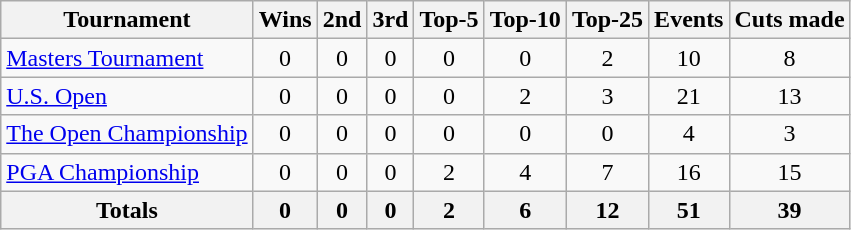<table class=wikitable style=text-align:center>
<tr>
<th>Tournament</th>
<th>Wins</th>
<th>2nd</th>
<th>3rd</th>
<th>Top-5</th>
<th>Top-10</th>
<th>Top-25</th>
<th>Events</th>
<th>Cuts made</th>
</tr>
<tr>
<td align=left><a href='#'>Masters Tournament</a></td>
<td>0</td>
<td>0</td>
<td>0</td>
<td>0</td>
<td>0</td>
<td>2</td>
<td>10</td>
<td>8</td>
</tr>
<tr>
<td align=left><a href='#'>U.S. Open</a></td>
<td>0</td>
<td>0</td>
<td>0</td>
<td>0</td>
<td>2</td>
<td>3</td>
<td>21</td>
<td>13</td>
</tr>
<tr>
<td align=left><a href='#'>The Open Championship</a></td>
<td>0</td>
<td>0</td>
<td>0</td>
<td>0</td>
<td>0</td>
<td>0</td>
<td>4</td>
<td>3</td>
</tr>
<tr>
<td align=left><a href='#'>PGA Championship</a></td>
<td>0</td>
<td>0</td>
<td>0</td>
<td>2</td>
<td>4</td>
<td>7</td>
<td>16</td>
<td>15</td>
</tr>
<tr>
<th>Totals</th>
<th>0</th>
<th>0</th>
<th>0</th>
<th>2</th>
<th>6</th>
<th>12</th>
<th>51</th>
<th>39</th>
</tr>
</table>
